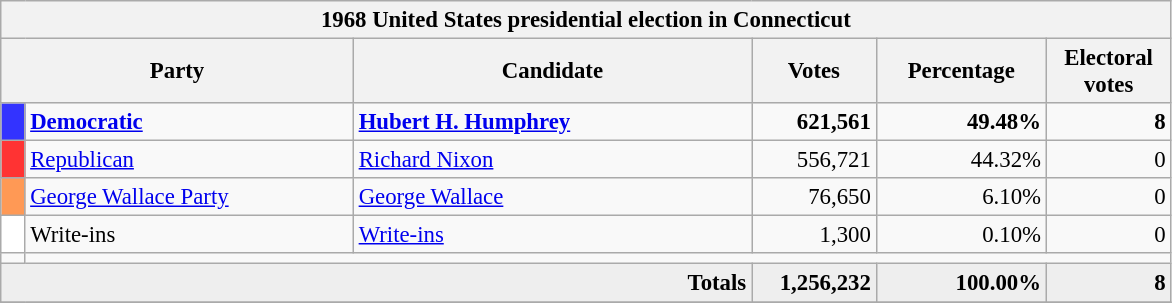<table class="wikitable" style="font-size: 95%;">
<tr>
<th colspan="6">1968 United States presidential election in Connecticut</th>
</tr>
<tr>
<th colspan="2" style="width: 15em">Party</th>
<th style="width: 17em">Candidate</th>
<th style="width: 5em">Votes</th>
<th style="width: 7em">Percentage</th>
<th style="width: 5em">Electoral votes</th>
</tr>
<tr>
<th style="background-color:#3333FF; width: 3px"></th>
<td style="width: 130px"><strong><a href='#'>Democratic</a></strong></td>
<td><strong><a href='#'>Hubert H. Humphrey</a></strong></td>
<td align="right"><strong>621,561</strong></td>
<td align="right"><strong>49.48%</strong></td>
<td align="right"><strong>8</strong></td>
</tr>
<tr>
<th style="background-color:#FF3333; width: 3px"></th>
<td style="width: 130px"><a href='#'>Republican</a></td>
<td><a href='#'>Richard Nixon</a></td>
<td align="right">556,721</td>
<td align="right">44.32%</td>
<td align="right">0</td>
</tr>
<tr>
<th style="background:#f95; width:3px;"></th>
<td style="width: 130px"><a href='#'>George Wallace Party</a></td>
<td><a href='#'>George Wallace</a></td>
<td style="text-align:right;">76,650</td>
<td style="text-align:right;">6.10%</td>
<td style="text-align:right;">0</td>
</tr>
<tr>
<th style="background-color:#FFFFFF; width: 3px"></th>
<td style="width: 130px">Write-ins</td>
<td><a href='#'>Write-ins</a></td>
<td align="right">1,300</td>
<td align="right">0.10%</td>
<td align="right">0</td>
</tr>
<tr>
<td></td>
</tr>
<tr bgcolor="#EEEEEE">
<td colspan="3" align="right"><strong>Totals</strong></td>
<td align="right"><strong>1,256,232</strong></td>
<td align="right"><strong>100.00%</strong></td>
<td align="right"><strong>8</strong></td>
</tr>
<tr bgcolor="#EEEEEE">
</tr>
</table>
